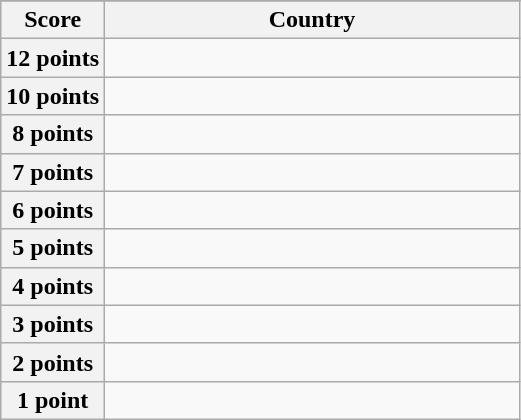<table class="wikitable">
<tr>
</tr>
<tr>
<th scope="col" width="20%">Score</th>
<th scope="col">Country</th>
</tr>
<tr>
<th scope="row">12 points</th>
<td></td>
</tr>
<tr>
<th scope="row">10 points</th>
<td></td>
</tr>
<tr>
<th scope="row">8 points</th>
<td></td>
</tr>
<tr>
<th scope="row">7 points</th>
<td></td>
</tr>
<tr>
<th scope="row">6 points</th>
<td></td>
</tr>
<tr>
<th scope="row">5 points</th>
<td></td>
</tr>
<tr>
<th scope="row">4 points</th>
<td></td>
</tr>
<tr>
<th scope="row">3 points</th>
<td></td>
</tr>
<tr>
<th scope="row">2 points</th>
<td></td>
</tr>
<tr>
<th scope="row">1 point</th>
<td></td>
</tr>
</table>
